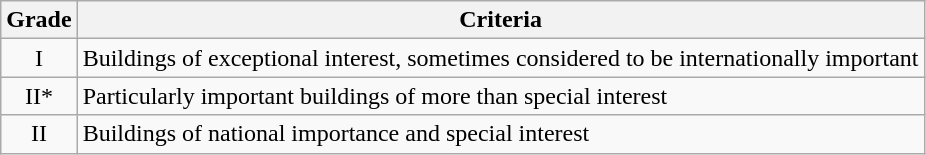<table class="wikitable">
<tr>
<th>Grade</th>
<th>Criteria</th>
</tr>
<tr>
<td align="center" >I</td>
<td>Buildings of exceptional interest, sometimes considered to be internationally important</td>
</tr>
<tr>
<td align="center" >II*</td>
<td>Particularly important buildings of more than special interest</td>
</tr>
<tr>
<td align="center" >II</td>
<td>Buildings of national importance and special interest</td>
</tr>
</table>
